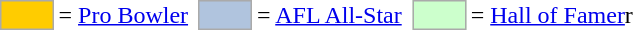<table>
<tr>
<td style="background-color:#FFCC00; border:1px solid #aaaaaa; width:2em;"></td>
<td>= <a href='#'>Pro Bowler</a> </td>
<td></td>
<td style="background-color:lightsteelblue; border:1px solid #aaaaaa; width:2em;"></td>
<td>= <a href='#'>AFL All-Star</a></td>
<td></td>
<td style="background-color:#CCFFCC; border:1px solid #aaaaaa; width:2em;"></td>
<td>= <a href='#'>Hall of Famer</a>r</td>
</tr>
</table>
